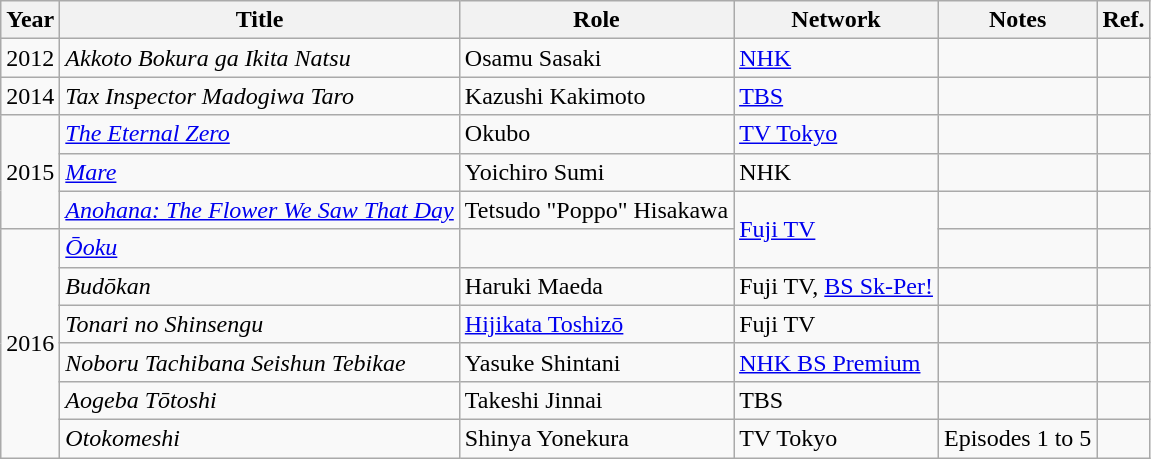<table class="wikitable">
<tr>
<th>Year</th>
<th>Title</th>
<th>Role</th>
<th>Network</th>
<th>Notes</th>
<th>Ref.</th>
</tr>
<tr>
<td>2012</td>
<td><em>Akkoto Bokura ga Ikita Natsu</em></td>
<td>Osamu Sasaki</td>
<td><a href='#'>NHK</a></td>
<td></td>
<td></td>
</tr>
<tr>
<td>2014</td>
<td><em>Tax Inspector Madogiwa Taro</em></td>
<td>Kazushi Kakimoto</td>
<td><a href='#'>TBS</a></td>
<td></td>
<td></td>
</tr>
<tr>
<td rowspan="3">2015</td>
<td><em><a href='#'>The Eternal Zero</a></em></td>
<td>Okubo</td>
<td><a href='#'>TV Tokyo</a></td>
<td></td>
<td></td>
</tr>
<tr>
<td><em><a href='#'>Mare</a></em></td>
<td>Yoichiro Sumi</td>
<td>NHK</td>
<td></td>
<td></td>
</tr>
<tr>
<td><em><a href='#'>Anohana: The Flower We Saw That Day</a></em></td>
<td>Tetsudo "Poppo" Hisakawa</td>
<td rowspan="2"><a href='#'>Fuji TV</a></td>
<td></td>
<td></td>
</tr>
<tr>
<td rowspan="6">2016</td>
<td><em><a href='#'>Ōoku</a></em></td>
<td></td>
<td></td>
<td></td>
</tr>
<tr>
<td><em>Budōkan</em></td>
<td>Haruki Maeda</td>
<td>Fuji TV, <a href='#'>BS Sk-Per!</a></td>
<td></td>
<td></td>
</tr>
<tr>
<td><em>Tonari no Shinsengu</em></td>
<td><a href='#'>Hijikata Toshizō</a></td>
<td>Fuji TV</td>
<td></td>
<td></td>
</tr>
<tr>
<td><em>Noboru Tachibana Seishun Tebikae</em></td>
<td>Yasuke Shintani</td>
<td><a href='#'>NHK BS Premium</a></td>
<td></td>
<td></td>
</tr>
<tr>
<td><em>Aogeba Tōtoshi</em></td>
<td>Takeshi Jinnai</td>
<td>TBS</td>
<td></td>
<td></td>
</tr>
<tr>
<td><em>Otokomeshi</em></td>
<td>Shinya Yonekura</td>
<td>TV Tokyo</td>
<td>Episodes 1 to 5</td>
<td></td>
</tr>
</table>
